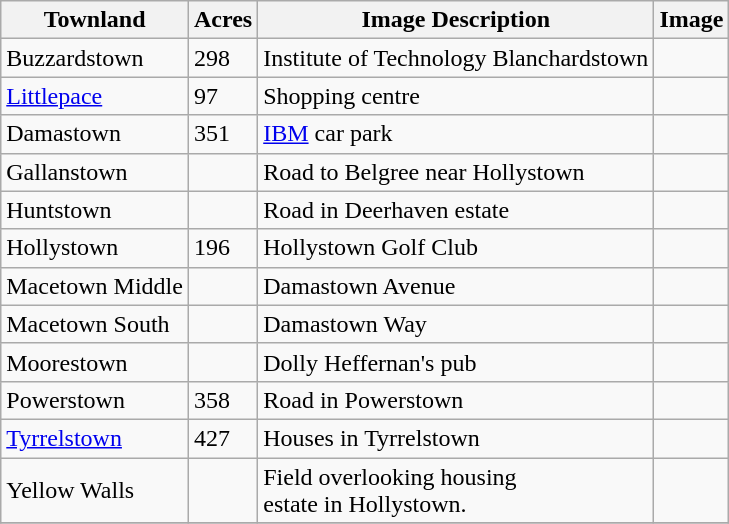<table class="wikitable sortable" style="text-align:left">
<tr>
<th>Townland</th>
<th class="sortable">Acres</th>
<th class="sortable">Image Description</th>
<th>Image</th>
</tr>
<tr>
<td>Buzzardstown</td>
<td>298</td>
<td>Institute of Technology Blanchardstown</td>
<td></td>
</tr>
<tr>
<td><a href='#'>Littlepace</a></td>
<td>97</td>
<td>Shopping centre</td>
<td></td>
</tr>
<tr>
<td>Damastown</td>
<td>351</td>
<td><a href='#'>IBM</a> car park</td>
<td></td>
</tr>
<tr>
<td>Gallanstown</td>
<td></td>
<td>Road to Belgree near Hollystown</td>
<td></td>
</tr>
<tr>
<td>Huntstown</td>
<td></td>
<td>Road in Deerhaven estate</td>
<td></td>
</tr>
<tr>
<td>Hollystown</td>
<td>196</td>
<td>Hollystown Golf Club</td>
<td></td>
</tr>
<tr>
<td>Macetown Middle</td>
<td></td>
<td>Damastown Avenue</td>
<td></td>
</tr>
<tr>
<td>Macetown South</td>
<td></td>
<td>Damastown Way</td>
<td></td>
</tr>
<tr>
<td>Moorestown</td>
<td></td>
<td>Dolly Heffernan's pub</td>
<td></td>
</tr>
<tr>
<td>Powerstown</td>
<td>358</td>
<td>Road in Powerstown</td>
<td></td>
</tr>
<tr>
<td><a href='#'>Tyrrelstown</a></td>
<td>427</td>
<td>Houses in Tyrrelstown</td>
<td></td>
</tr>
<tr>
<td>Yellow Walls</td>
<td></td>
<td>Field overlooking housing<br>estate in Hollystown.</td>
<td></td>
</tr>
<tr>
</tr>
</table>
